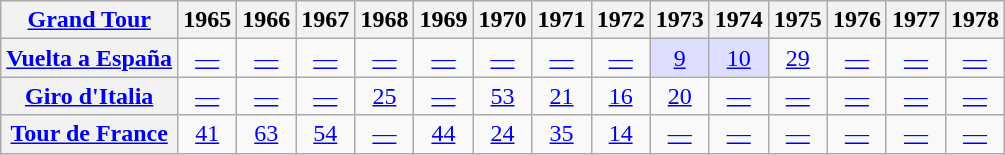<table class="wikitable plainrowheaders">
<tr>
<th scope="col"><a href='#'>Grand Tour</a></th>
<th scope="col">1965</th>
<th scope="col">1966</th>
<th scope="col">1967</th>
<th scope="col">1968</th>
<th scope="col">1969</th>
<th scope="col">1970</th>
<th scope="col">1971</th>
<th scope="col">1972</th>
<th scope="col">1973</th>
<th scope="col">1974</th>
<th scope="col">1975</th>
<th scope="col">1976</th>
<th scope="col">1977</th>
<th scope="col">1978</th>
</tr>
<tr style="text-align:center;">
<th scope="row"> <a href='#'>Vuelta a España</a></th>
<td><a href='#'>—</a></td>
<td><a href='#'>—</a></td>
<td><a href='#'>—</a></td>
<td><a href='#'>—</a></td>
<td><a href='#'>—</a></td>
<td><a href='#'>—</a></td>
<td><a href='#'>—</a></td>
<td><a href='#'>—</a></td>
<td style="background:#ddddff;"><a href='#'>9</a></td>
<td style="background:#ddddff;"><a href='#'>10</a></td>
<td><a href='#'>29</a></td>
<td><a href='#'>—</a></td>
<td><a href='#'>—</a></td>
<td><a href='#'>—</a></td>
</tr>
<tr style="text-align:center;">
<th scope="row"> <a href='#'>Giro d'Italia</a></th>
<td><a href='#'>—</a></td>
<td><a href='#'>—</a></td>
<td><a href='#'>—</a></td>
<td><a href='#'>25</a></td>
<td><a href='#'>—</a></td>
<td><a href='#'>53</a></td>
<td><a href='#'>21</a></td>
<td><a href='#'>16</a></td>
<td><a href='#'>20</a></td>
<td><a href='#'>—</a></td>
<td><a href='#'>—</a></td>
<td><a href='#'>—</a></td>
<td><a href='#'>—</a></td>
<td><a href='#'>—</a></td>
</tr>
<tr style="text-align:center;">
<th scope="row"> <a href='#'>Tour de France</a></th>
<td><a href='#'>41</a></td>
<td><a href='#'>63</a></td>
<td><a href='#'>54</a></td>
<td><a href='#'>—</a></td>
<td><a href='#'>44</a></td>
<td><a href='#'>24</a></td>
<td><a href='#'>35</a></td>
<td><a href='#'>14</a></td>
<td><a href='#'>—</a></td>
<td><a href='#'>—</a></td>
<td><a href='#'>—</a></td>
<td><a href='#'>—</a></td>
<td><a href='#'>—</a></td>
<td><a href='#'>—</a></td>
</tr>
</table>
